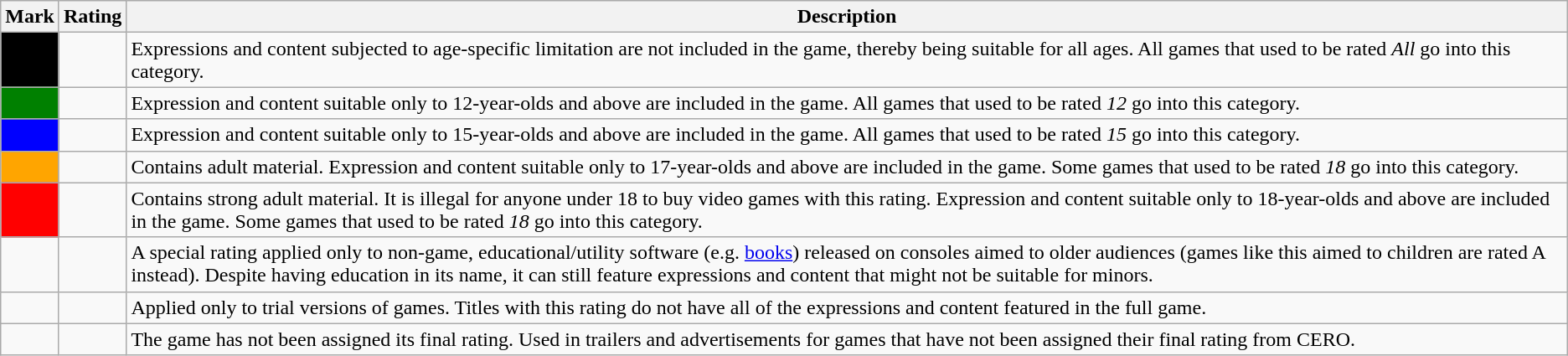<table class="wikitable">
<tr>
<th>Mark</th>
<th>Rating</th>
<th>Description</th>
</tr>
<tr>
<td style="background: black"></td>
<td></td>
<td>Expressions and content subjected to age-specific limitation are not included in the game, thereby being suitable for all ages. All games that used to be rated <em>All</em> go into this category.</td>
</tr>
<tr>
<td style="background: green"></td>
<td></td>
<td>Expression and content suitable only to 12-year-olds and above are included in the game. All games that used to be rated <em>12</em> go into this category.</td>
</tr>
<tr>
<td style="background: blue"></td>
<td></td>
<td>Expression and content suitable only to 15-year-olds and above are included in the game. All games that used to be rated <em>15</em> go into this category.</td>
</tr>
<tr>
<td style="background: orange"></td>
<td></td>
<td>Contains adult material. Expression and content suitable only to 17-year-olds and above are included in the game. Some games that used to be rated <em>18</em> go into this category.</td>
</tr>
<tr>
<td style="background: red"></td>
<td></td>
<td>Contains strong adult material. It is illegal for anyone under 18 to buy video games with this rating. Expression and content suitable only to 18-year-olds and above are included in the game. Some games that used to be rated <em>18</em> go into this category.</td>
</tr>
<tr>
<td></td>
<td></td>
<td>A special rating applied only to non-game, educational/utility software (e.g. <a href='#'>books</a>) released on consoles aimed to older audiences (games like this aimed to children are rated A instead). Despite having education in its name, it can still feature expressions and content that might not be suitable for minors.</td>
</tr>
<tr>
<td></td>
<td></td>
<td>Applied only to trial versions of games. Titles with this rating do not have all of the expressions and content featured in the full game.</td>
</tr>
<tr>
<td></td>
<td></td>
<td>The game has not been assigned its final rating. Used in trailers and advertisements for games that have not been assigned their final rating from CERO.</td>
</tr>
</table>
